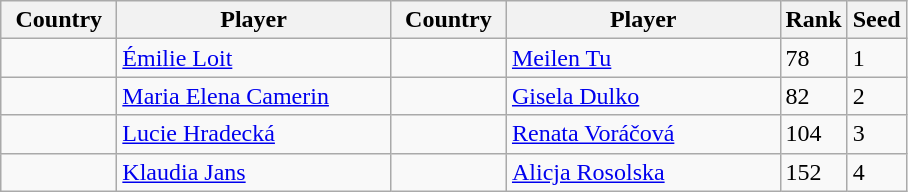<table class="sortable wikitable">
<tr>
<th width="70">Country</th>
<th width="175">Player</th>
<th width="70">Country</th>
<th width="175">Player</th>
<th>Rank</th>
<th>Seed</th>
</tr>
<tr>
<td></td>
<td><a href='#'>Émilie Loit</a></td>
<td></td>
<td><a href='#'>Meilen Tu</a></td>
<td>78</td>
<td>1</td>
</tr>
<tr>
<td></td>
<td><a href='#'>Maria Elena Camerin</a></td>
<td></td>
<td><a href='#'>Gisela Dulko</a></td>
<td>82</td>
<td>2</td>
</tr>
<tr>
<td></td>
<td><a href='#'>Lucie Hradecká</a></td>
<td></td>
<td><a href='#'>Renata Voráčová</a></td>
<td>104</td>
<td>3</td>
</tr>
<tr>
<td></td>
<td><a href='#'>Klaudia Jans</a></td>
<td></td>
<td><a href='#'>Alicja Rosolska</a></td>
<td>152</td>
<td>4</td>
</tr>
</table>
